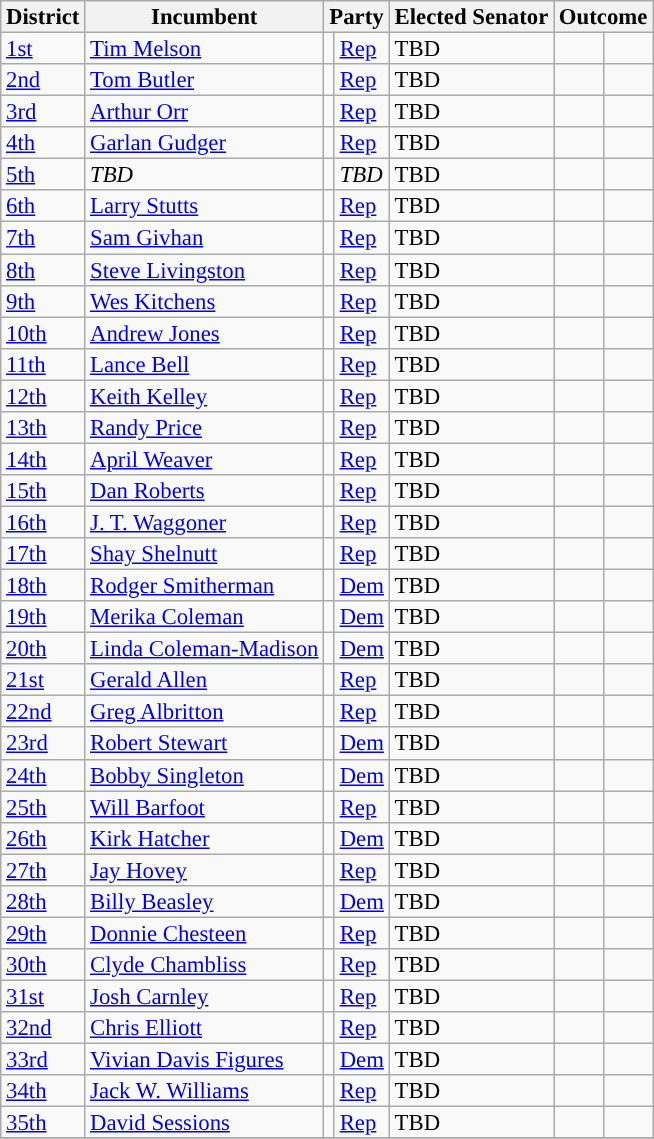<table class="sortable wikitable" style="font-size:95%;line-height:14px;">
<tr>
<th>District</th>
<th>Incumbent</th>
<th colspan="2">Party</th>
<th>Elected Senator</th>
<th colspan="2">Outcome</th>
</tr>
<tr>
<td><a href='#'>1st</a></td>
<td><a href='#'>Tim Melson</a></td>
<td style="background:"></td>
<td><a href='#'>Rep</a></td>
<td>TBD</td>
<td></td>
<td></td>
</tr>
<tr>
<td><a href='#'>2nd</a></td>
<td><a href='#'>Tom Butler</a></td>
<td style="background:"></td>
<td><a href='#'>Rep</a></td>
<td>TBD</td>
<td></td>
<td></td>
</tr>
<tr>
<td><a href='#'>3rd</a></td>
<td><a href='#'>Arthur Orr</a></td>
<td style="background:"></td>
<td><a href='#'>Rep</a></td>
<td>TBD</td>
<td></td>
<td></td>
</tr>
<tr>
<td><a href='#'>4th</a></td>
<td><a href='#'>Garlan Gudger</a></td>
<td style="background:"></td>
<td><a href='#'>Rep</a></td>
<td>TBD</td>
<td></td>
<td></td>
</tr>
<tr>
<td><a href='#'>5th</a></td>
<td><em>TBD</em></td>
<td></td>
<td><em>TBD</em></td>
<td>TBD</td>
<td></td>
<td></td>
</tr>
<tr>
<td><a href='#'>6th</a></td>
<td><a href='#'>Larry Stutts</a></td>
<td style="background:"></td>
<td><a href='#'>Rep</a></td>
<td>TBD</td>
<td></td>
<td></td>
</tr>
<tr>
<td><a href='#'>7th</a></td>
<td><a href='#'>Sam Givhan</a></td>
<td style="background:"></td>
<td><a href='#'>Rep</a></td>
<td>TBD</td>
<td></td>
<td></td>
</tr>
<tr>
<td><a href='#'>8th</a></td>
<td><a href='#'>Steve Livingston</a></td>
<td style="background:"></td>
<td><a href='#'>Rep</a></td>
<td>TBD</td>
<td></td>
<td></td>
</tr>
<tr>
<td><a href='#'>9th</a></td>
<td><a href='#'>Wes Kitchens</a></td>
<td style="background:"></td>
<td><a href='#'>Rep</a></td>
<td>TBD</td>
<td></td>
<td></td>
</tr>
<tr>
<td><a href='#'>10th</a></td>
<td><a href='#'>Andrew Jones</a></td>
<td style="background:"></td>
<td><a href='#'>Rep</a></td>
<td>TBD</td>
<td></td>
<td></td>
</tr>
<tr>
<td><a href='#'>11th</a></td>
<td><a href='#'>Lance Bell</a></td>
<td style="background:"></td>
<td><a href='#'>Rep</a></td>
<td>TBD</td>
<td></td>
<td></td>
</tr>
<tr>
<td><a href='#'>12th</a></td>
<td><a href='#'>Keith Kelley</a></td>
<td style="background:"></td>
<td><a href='#'>Rep</a></td>
<td>TBD</td>
<td></td>
<td></td>
</tr>
<tr>
<td><a href='#'>13th</a></td>
<td><a href='#'>Randy Price</a></td>
<td style="background:"></td>
<td><a href='#'>Rep</a></td>
<td>TBD</td>
<td></td>
<td></td>
</tr>
<tr>
<td><a href='#'>14th</a></td>
<td><a href='#'>April Weaver</a></td>
<td style="background:"></td>
<td><a href='#'>Rep</a></td>
<td>TBD</td>
<td></td>
<td></td>
</tr>
<tr>
<td><a href='#'>15th</a></td>
<td><a href='#'>Dan Roberts</a></td>
<td style="background:"></td>
<td><a href='#'>Rep</a></td>
<td>TBD</td>
<td></td>
<td></td>
</tr>
<tr>
<td><a href='#'>16th</a></td>
<td><a href='#'>J. T. Waggoner</a></td>
<td style="background:"></td>
<td><a href='#'>Rep</a></td>
<td>TBD</td>
<td></td>
<td></td>
</tr>
<tr>
<td><a href='#'>17th</a></td>
<td><a href='#'>Shay Shelnutt</a></td>
<td style="background:"></td>
<td><a href='#'>Rep</a></td>
<td>TBD</td>
<td></td>
<td></td>
</tr>
<tr>
<td><a href='#'>18th</a></td>
<td><a href='#'>Rodger Smitherman</a></td>
<td style="background:"></td>
<td><a href='#'>Dem</a></td>
<td>TBD</td>
<td></td>
<td></td>
</tr>
<tr>
<td><a href='#'>19th</a></td>
<td><a href='#'>Merika Coleman</a></td>
<td style="background:"></td>
<td><a href='#'>Dem</a></td>
<td>TBD</td>
<td></td>
<td></td>
</tr>
<tr>
<td><a href='#'>20th</a></td>
<td><a href='#'>Linda Coleman-Madison</a></td>
<td style="background:"></td>
<td><a href='#'>Dem</a></td>
<td>TBD</td>
<td></td>
<td></td>
</tr>
<tr>
<td><a href='#'>21st</a></td>
<td><a href='#'>Gerald Allen</a></td>
<td style="background:"></td>
<td><a href='#'>Rep</a></td>
<td>TBD</td>
<td></td>
<td></td>
</tr>
<tr>
<td><a href='#'>22nd</a></td>
<td><a href='#'>Greg Albritton</a></td>
<td style="background:"></td>
<td><a href='#'>Rep</a></td>
<td>TBD</td>
<td></td>
<td></td>
</tr>
<tr>
<td><a href='#'>23rd</a></td>
<td><a href='#'>Robert Stewart</a></td>
<td style="background:"></td>
<td><a href='#'>Dem</a></td>
<td>TBD</td>
<td></td>
<td></td>
</tr>
<tr>
<td><a href='#'>24th</a></td>
<td><a href='#'>Bobby Singleton</a></td>
<td style="background:"></td>
<td><a href='#'>Dem</a></td>
<td>TBD</td>
<td></td>
<td></td>
</tr>
<tr>
<td><a href='#'>25th</a></td>
<td><a href='#'>Will Barfoot</a></td>
<td style="background:"></td>
<td><a href='#'>Rep</a></td>
<td>TBD</td>
<td></td>
<td></td>
</tr>
<tr>
<td><a href='#'>26th</a></td>
<td><a href='#'>Kirk Hatcher</a></td>
<td style="background:"></td>
<td><a href='#'>Dem</a></td>
<td>TBD</td>
<td></td>
<td></td>
</tr>
<tr>
<td><a href='#'>27th</a></td>
<td><a href='#'>Jay Hovey</a></td>
<td style="background:"></td>
<td><a href='#'>Rep</a></td>
<td>TBD</td>
<td></td>
<td></td>
</tr>
<tr>
<td><a href='#'>28th</a></td>
<td><a href='#'>Billy Beasley</a></td>
<td style="background:"></td>
<td><a href='#'>Dem</a></td>
<td>TBD</td>
<td></td>
<td></td>
</tr>
<tr>
<td><a href='#'>29th</a></td>
<td><a href='#'>Donnie Chesteen</a></td>
<td style="background:"></td>
<td><a href='#'>Rep</a></td>
<td>TBD</td>
<td></td>
<td></td>
</tr>
<tr>
<td><a href='#'>30th</a></td>
<td><a href='#'>Clyde Chambliss</a></td>
<td style="background:"></td>
<td><a href='#'>Rep</a></td>
<td>TBD</td>
<td></td>
<td></td>
</tr>
<tr>
<td><a href='#'>31st</a></td>
<td><a href='#'>Josh Carnley</a></td>
<td style="background:"></td>
<td><a href='#'>Rep</a></td>
<td>TBD</td>
<td></td>
<td></td>
</tr>
<tr>
<td><a href='#'>32nd</a></td>
<td><a href='#'>Chris Elliott</a></td>
<td style="background:"></td>
<td><a href='#'>Rep</a></td>
<td>TBD</td>
<td></td>
<td></td>
</tr>
<tr>
<td><a href='#'>33rd</a></td>
<td><a href='#'>Vivian Davis Figures</a></td>
<td style="background:"></td>
<td><a href='#'>Dem</a></td>
<td>TBD</td>
<td></td>
<td></td>
</tr>
<tr>
<td><a href='#'>34th</a></td>
<td><a href='#'>Jack W. Williams</a></td>
<td style="background:"></td>
<td><a href='#'>Rep</a></td>
<td>TBD</td>
<td></td>
<td></td>
</tr>
<tr>
<td><a href='#'>35th</a></td>
<td><a href='#'>David Sessions</a></td>
<td style="background:"></td>
<td><a href='#'>Rep</a></td>
<td>TBD</td>
<td></td>
<td></td>
</tr>
<tr>
</tr>
</table>
